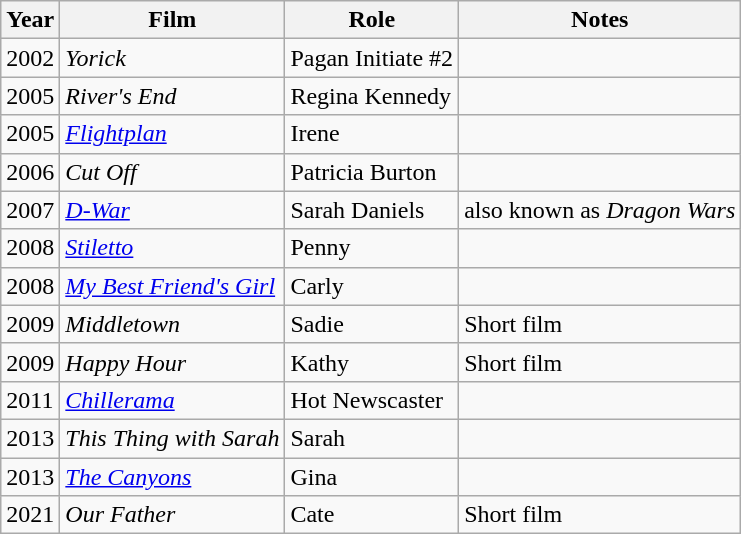<table class="wikitable">
<tr>
<th>Year</th>
<th>Film</th>
<th>Role</th>
<th>Notes</th>
</tr>
<tr>
<td>2002</td>
<td><em>Yorick</em></td>
<td>Pagan Initiate #2</td>
<td></td>
</tr>
<tr>
<td>2005</td>
<td><em>River's End</em></td>
<td>Regina Kennedy</td>
<td></td>
</tr>
<tr>
<td>2005</td>
<td><em><a href='#'>Flightplan</a></em></td>
<td>Irene</td>
<td></td>
</tr>
<tr>
<td>2006</td>
<td><em>Cut Off</em></td>
<td>Patricia Burton</td>
<td></td>
</tr>
<tr>
<td>2007</td>
<td><em><a href='#'>D-War</a></em></td>
<td>Sarah Daniels</td>
<td>also known as <em>Dragon Wars</em></td>
</tr>
<tr>
<td>2008</td>
<td><em><a href='#'>Stiletto</a></em></td>
<td>Penny</td>
<td></td>
</tr>
<tr>
<td>2008</td>
<td><em><a href='#'>My Best Friend's Girl</a></em></td>
<td>Carly</td>
<td></td>
</tr>
<tr>
<td>2009</td>
<td><em>Middletown</em></td>
<td>Sadie</td>
<td>Short film</td>
</tr>
<tr>
<td>2009</td>
<td><em>Happy Hour</em></td>
<td>Kathy</td>
<td>Short film</td>
</tr>
<tr>
<td>2011</td>
<td><em><a href='#'>Chillerama</a></em></td>
<td>Hot Newscaster</td>
<td></td>
</tr>
<tr>
<td>2013</td>
<td><em>This Thing with Sarah</em></td>
<td>Sarah</td>
<td></td>
</tr>
<tr>
<td>2013</td>
<td><em><a href='#'>The Canyons</a></em></td>
<td>Gina</td>
<td></td>
</tr>
<tr>
<td>2021</td>
<td><em>Our Father</em></td>
<td>Cate</td>
<td>Short film</td>
</tr>
</table>
